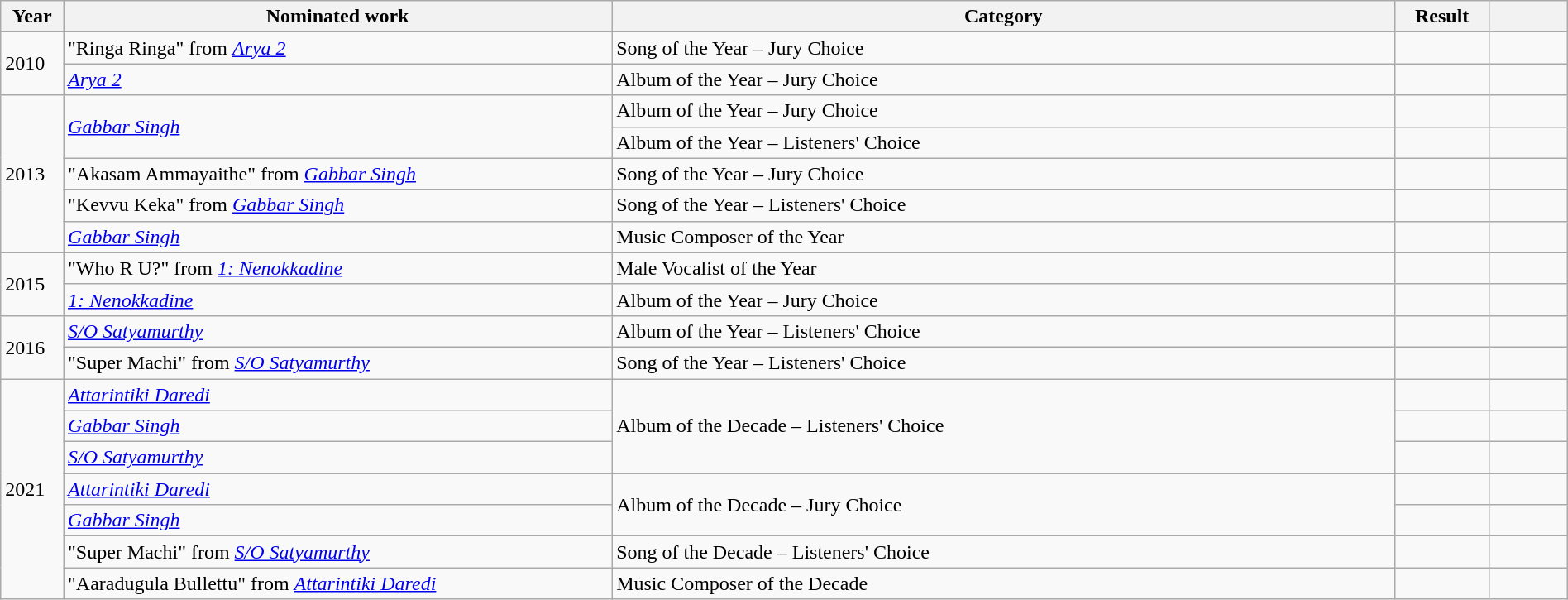<table class="wikitable" style="width:100%;">
<tr>
<th scope="col" style="width:4%;">Year</th>
<th scope="col" style="width:35%;">Nominated work</th>
<th scope="col" style="width:50%;">Category</th>
<th scope="col" style="width:6%;">Result</th>
<th scope="col" style="width:5%;"></th>
</tr>
<tr>
<td rowspan="2">2010</td>
<td>"Ringa Ringa" from <em><a href='#'>Arya 2</a></em></td>
<td>Song of the Year – Jury Choice</td>
<td></td>
<td></td>
</tr>
<tr>
<td><em><a href='#'>Arya 2</a></em></td>
<td>Album of the Year – Jury Choice</td>
<td></td>
<td></td>
</tr>
<tr>
<td rowspan="5">2013</td>
<td rowspan="2"><a href='#'><em>Gabbar Singh</em></a></td>
<td>Album of the Year – Jury Choice</td>
<td></td>
<td></td>
</tr>
<tr>
<td>Album of the Year – Listeners' Choice</td>
<td></td>
<td></td>
</tr>
<tr>
<td>"Akasam Ammayaithe" from <a href='#'><em>Gabbar Singh</em></a></td>
<td>Song of the Year – Jury Choice</td>
<td></td>
<td></td>
</tr>
<tr>
<td>"Kevvu Keka" from <a href='#'><em>Gabbar Singh</em></a></td>
<td>Song of the Year – Listeners' Choice</td>
<td></td>
<td></td>
</tr>
<tr>
<td><a href='#'><em>Gabbar Singh</em></a></td>
<td>Music Composer of the Year</td>
<td></td>
<td></td>
</tr>
<tr>
<td rowspan="2">2015</td>
<td>"Who R U?" from <em><a href='#'>1: Nenokkadine</a></em></td>
<td>Male Vocalist of the Year</td>
<td></td>
<td></td>
</tr>
<tr>
<td><em><a href='#'>1: Nenokkadine</a></em></td>
<td>Album of the Year – Jury Choice</td>
<td></td>
<td></td>
</tr>
<tr>
<td rowspan="2">2016</td>
<td><em><a href='#'>S/O Satyamurthy</a></em></td>
<td>Album of the Year – Listeners' Choice</td>
<td></td>
<td></td>
</tr>
<tr>
<td>"Super Machi" from <em><a href='#'>S/O Satyamurthy</a></em></td>
<td>Song of the Year – Listeners' Choice</td>
<td></td>
<td></td>
</tr>
<tr>
<td rowspan="7">2021</td>
<td><em><a href='#'>Attarintiki Daredi</a></em></td>
<td rowspan="3">Album of the Decade – Listeners' Choice</td>
<td></td>
<td></td>
</tr>
<tr>
<td><a href='#'><em>Gabbar Singh</em></a></td>
<td></td>
<td></td>
</tr>
<tr>
<td><em><a href='#'>S/O Satyamurthy</a></em></td>
<td></td>
<td></td>
</tr>
<tr>
<td><em><a href='#'>Attarintiki Daredi</a></em></td>
<td rowspan="2">Album of the Decade – Jury Choice</td>
<td></td>
<td></td>
</tr>
<tr>
<td><a href='#'><em>Gabbar Singh</em></a></td>
<td></td>
<td></td>
</tr>
<tr>
<td>"Super Machi" from <em><a href='#'>S/O Satyamurthy</a></em></td>
<td>Song of the Decade – Listeners' Choice</td>
<td></td>
<td></td>
</tr>
<tr>
<td>"Aaradugula Bullettu" from <em><a href='#'>Attarintiki Daredi</a></em></td>
<td>Music Composer of the Decade</td>
<td></td>
<td></td>
</tr>
</table>
